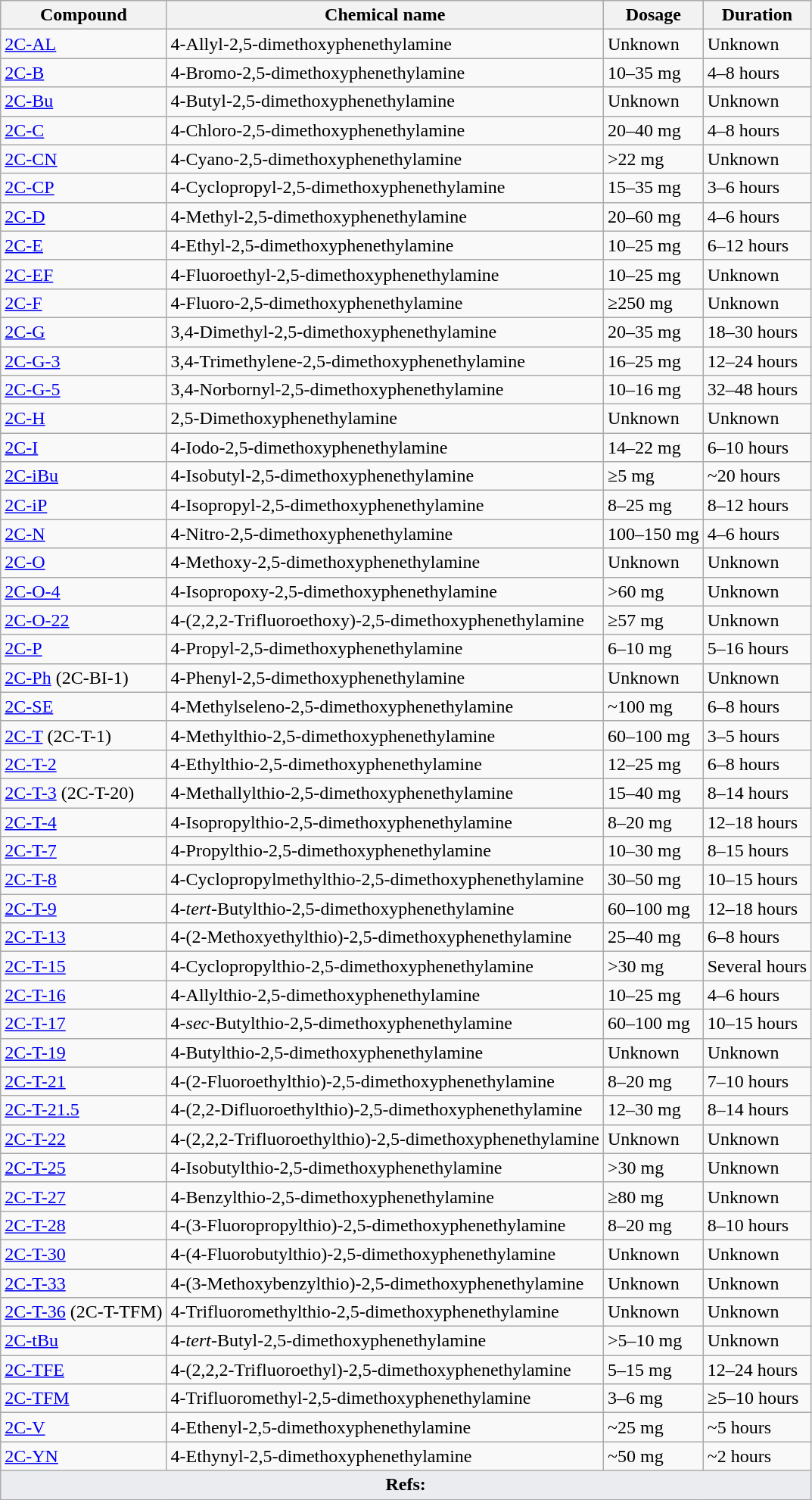<table class="wikitable sortable sticky-header">
<tr>
<th>Compound</th>
<th>Chemical name</th>
<th>Dosage</th>
<th>Duration</th>
</tr>
<tr>
<td><a href='#'>2C-AL</a></td>
<td>4-Allyl-2,5-dimethoxyphenethylamine</td>
<td>Unknown</td>
<td>Unknown</td>
</tr>
<tr>
<td><a href='#'>2C-B</a></td>
<td>4-Bromo-2,5-dimethoxyphenethylamine</td>
<td>10–35 mg</td>
<td>4–8 hours</td>
</tr>
<tr>
<td><a href='#'>2C-Bu</a></td>
<td>4-Butyl-2,5-dimethoxyphenethylamine</td>
<td>Unknown</td>
<td>Unknown</td>
</tr>
<tr>
<td><a href='#'>2C-C</a></td>
<td>4-Chloro-2,5-dimethoxyphenethylamine</td>
<td>20–40 mg</td>
<td>4–8 hours</td>
</tr>
<tr>
<td><a href='#'>2C-CN</a></td>
<td>4-Cyano-2,5-dimethoxyphenethylamine</td>
<td>>22 mg</td>
<td>Unknown</td>
</tr>
<tr>
<td><a href='#'>2C-CP</a></td>
<td>4-Cyclopropyl-2,5-dimethoxyphenethylamine</td>
<td>15–35 mg</td>
<td>3–6 hours</td>
</tr>
<tr>
<td><a href='#'>2C-D</a></td>
<td>4-Methyl-2,5-dimethoxyphenethylamine</td>
<td>20–60 mg</td>
<td>4–6 hours</td>
</tr>
<tr>
<td><a href='#'>2C-E</a></td>
<td>4-Ethyl-2,5-dimethoxyphenethylamine</td>
<td>10–25 mg</td>
<td>6–12 hours</td>
</tr>
<tr>
<td><a href='#'>2C-EF</a></td>
<td>4-Fluoroethyl-2,5-dimethoxyphenethylamine</td>
<td>10–25 mg</td>
<td>Unknown</td>
</tr>
<tr>
<td><a href='#'>2C-F</a></td>
<td>4-Fluoro-2,5-dimethoxyphenethylamine</td>
<td>≥250 mg</td>
<td>Unknown</td>
</tr>
<tr>
<td><a href='#'>2C-G</a></td>
<td>3,4-Dimethyl-2,5-dimethoxyphenethylamine</td>
<td>20–35 mg</td>
<td>18–30 hours</td>
</tr>
<tr>
<td><a href='#'>2C-G-3</a></td>
<td>3,4-Trimethylene-2,5-dimethoxyphenethylamine</td>
<td>16–25 mg</td>
<td>12–24 hours</td>
</tr>
<tr>
<td><a href='#'>2C-G-5</a></td>
<td>3,4-Norbornyl-2,5-dimethoxyphenethylamine</td>
<td>10–16 mg</td>
<td>32–48 hours</td>
</tr>
<tr>
<td><a href='#'>2C-H</a></td>
<td>2,5-Dimethoxyphenethylamine</td>
<td>Unknown</td>
<td>Unknown</td>
</tr>
<tr>
<td><a href='#'>2C-I</a></td>
<td>4-Iodo-2,5-dimethoxyphenethylamine</td>
<td>14–22 mg</td>
<td>6–10 hours</td>
</tr>
<tr>
<td><a href='#'>2C-iBu</a></td>
<td>4-Isobutyl-2,5-dimethoxyphenethylamine</td>
<td>≥5 mg</td>
<td>~20 hours</td>
</tr>
<tr>
<td><a href='#'>2C-iP</a></td>
<td>4-Isopropyl-2,5-dimethoxyphenethylamine</td>
<td>8–25 mg</td>
<td>8–12 hours</td>
</tr>
<tr>
<td><a href='#'>2C-N</a></td>
<td>4-Nitro-2,5-dimethoxyphenethylamine</td>
<td>100–150 mg</td>
<td>4–6 hours</td>
</tr>
<tr>
<td><a href='#'>2C-O</a></td>
<td>4-Methoxy-2,5-dimethoxyphenethylamine</td>
<td>Unknown</td>
<td>Unknown</td>
</tr>
<tr>
<td><a href='#'>2C-O-4</a></td>
<td>4-Isopropoxy-2,5-dimethoxyphenethylamine</td>
<td>>60 mg</td>
<td>Unknown</td>
</tr>
<tr>
<td><a href='#'>2C-O-22</a></td>
<td>4-(2,2,2-Trifluoroethoxy)-2,5-dimethoxyphenethylamine</td>
<td>≥57 mg</td>
<td>Unknown</td>
</tr>
<tr>
<td><a href='#'>2C-P</a></td>
<td>4-Propyl-2,5-dimethoxyphenethylamine</td>
<td>6–10 mg</td>
<td>5–16 hours</td>
</tr>
<tr>
<td><a href='#'>2C-Ph</a> (2C-BI-1)</td>
<td>4-Phenyl-2,5-dimethoxyphenethylamine</td>
<td>Unknown</td>
<td>Unknown</td>
</tr>
<tr>
<td><a href='#'>2C-SE</a></td>
<td>4-Methylseleno-2,5-dimethoxyphenethylamine</td>
<td>~100 mg</td>
<td>6–8 hours</td>
</tr>
<tr>
<td><a href='#'>2C-T</a> (2C-T-1)</td>
<td>4-Methylthio-2,5-dimethoxyphenethylamine</td>
<td>60–100 mg</td>
<td>3–5 hours</td>
</tr>
<tr>
<td><a href='#'>2C-T-2</a></td>
<td>4-Ethylthio-2,5-dimethoxyphenethylamine</td>
<td>12–25 mg</td>
<td>6–8 hours</td>
</tr>
<tr>
<td><a href='#'>2C-T-3</a> (2C-T-20)</td>
<td>4-Methallylthio-2,5-dimethoxyphenethylamine</td>
<td>15–40 mg</td>
<td>8–14 hours</td>
</tr>
<tr>
<td><a href='#'>2C-T-4</a></td>
<td>4-Isopropylthio-2,5-dimethoxyphenethylamine</td>
<td>8–20 mg</td>
<td>12–18 hours</td>
</tr>
<tr>
<td><a href='#'>2C-T-7</a></td>
<td>4-Propylthio-2,5-dimethoxyphenethylamine</td>
<td>10–30 mg</td>
<td>8–15 hours</td>
</tr>
<tr>
<td><a href='#'>2C-T-8</a></td>
<td>4-Cyclopropylmethylthio-2,5-dimethoxyphenethylamine</td>
<td>30–50 mg</td>
<td>10–15 hours</td>
</tr>
<tr>
<td><a href='#'>2C-T-9</a></td>
<td>4-<em>tert</em>-Butylthio-2,5-dimethoxyphenethylamine</td>
<td>60–100 mg</td>
<td>12–18 hours</td>
</tr>
<tr>
<td><a href='#'>2C-T-13</a></td>
<td>4-(2-Methoxyethylthio)-2,5-dimethoxyphenethylamine</td>
<td>25–40 mg</td>
<td>6–8 hours</td>
</tr>
<tr>
<td><a href='#'>2C-T-15</a></td>
<td>4-Cyclopropylthio-2,5-dimethoxyphenethylamine</td>
<td>>30 mg</td>
<td>Several hours</td>
</tr>
<tr>
<td><a href='#'>2C-T-16</a></td>
<td>4-Allylthio-2,5-dimethoxyphenethylamine</td>
<td>10–25 mg</td>
<td>4–6 hours</td>
</tr>
<tr>
<td><a href='#'>2C-T-17</a></td>
<td>4-<em>sec</em>-Butylthio-2,5-dimethoxyphenethylamine</td>
<td>60–100 mg</td>
<td>10–15 hours</td>
</tr>
<tr>
<td><a href='#'>2C-T-19</a></td>
<td>4-Butylthio-2,5-dimethoxyphenethylamine</td>
<td>Unknown</td>
<td>Unknown</td>
</tr>
<tr>
<td><a href='#'>2C-T-21</a></td>
<td>4-(2-Fluoroethylthio)-2,5-dimethoxyphenethylamine</td>
<td>8–20 mg</td>
<td>7–10 hours</td>
</tr>
<tr>
<td><a href='#'>2C-T-21.5</a></td>
<td>4-(2,2-Difluoroethylthio)-2,5-dimethoxyphenethylamine</td>
<td>12–30 mg</td>
<td>8–14 hours</td>
</tr>
<tr>
<td><a href='#'>2C-T-22</a></td>
<td>4-(2,2,2-Trifluoroethylthio)-2,5-dimethoxyphenethylamine</td>
<td>Unknown</td>
<td>Unknown</td>
</tr>
<tr>
<td><a href='#'>2C-T-25</a></td>
<td>4-Isobutylthio-2,5-dimethoxyphenethylamine</td>
<td>>30 mg</td>
<td>Unknown</td>
</tr>
<tr>
<td><a href='#'>2C-T-27</a></td>
<td>4-Benzylthio-2,5-dimethoxyphenethylamine</td>
<td>≥80 mg</td>
<td>Unknown</td>
</tr>
<tr>
<td><a href='#'>2C-T-28</a></td>
<td>4-(3-Fluoropropylthio)-2,5-dimethoxyphenethylamine</td>
<td>8–20 mg</td>
<td>8–10 hours</td>
</tr>
<tr>
<td><a href='#'>2C-T-30</a></td>
<td>4-(4-Fluorobutylthio)-2,5-dimethoxyphenethylamine</td>
<td>Unknown</td>
<td>Unknown</td>
</tr>
<tr>
<td><a href='#'>2C-T-33</a></td>
<td>4-(3-Methoxybenzylthio)-2,5-dimethoxyphenethylamine</td>
<td>Unknown</td>
<td>Unknown</td>
</tr>
<tr>
<td><a href='#'>2C-T-36</a> (2C-T-TFM)</td>
<td>4-Trifluoromethylthio-2,5-dimethoxyphenethylamine</td>
<td>Unknown</td>
<td>Unknown</td>
</tr>
<tr>
<td><a href='#'>2C-tBu</a></td>
<td>4-<em>tert</em>-Butyl-2,5-dimethoxyphenethylamine</td>
<td>>5–10 mg</td>
<td>Unknown</td>
</tr>
<tr>
<td><a href='#'>2C-TFE</a></td>
<td>4-(2,2,2-Trifluoroethyl)-2,5-dimethoxyphenethylamine</td>
<td>5–15 mg</td>
<td>12–24 hours</td>
</tr>
<tr>
<td><a href='#'>2C-TFM</a></td>
<td>4-Trifluoromethyl-2,5-dimethoxyphenethylamine</td>
<td>3–6 mg</td>
<td>≥5–10 hours</td>
</tr>
<tr>
<td><a href='#'>2C-V</a></td>
<td>4-Ethenyl-2,5-dimethoxyphenethylamine</td>
<td>~25 mg</td>
<td>~5 hours</td>
</tr>
<tr>
<td><a href='#'>2C-YN</a></td>
<td>4-Ethynyl-2,5-dimethoxyphenethylamine</td>
<td>~50 mg</td>
<td>~2 hours</td>
</tr>
<tr class="sortbottom">
<td colspan="5" style="width: 1px; background-color:#eaecf0; text-align: center;"><strong>Refs:</strong> </td>
</tr>
</table>
